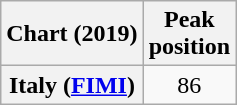<table class="wikitable sortable plainrowheaders" style="text-align:center;">
<tr>
<th>Chart (2019)</th>
<th>Peak<br>position</th>
</tr>
<tr>
<th scope="row">Italy (<a href='#'>FIMI</a>)</th>
<td>86</td>
</tr>
</table>
